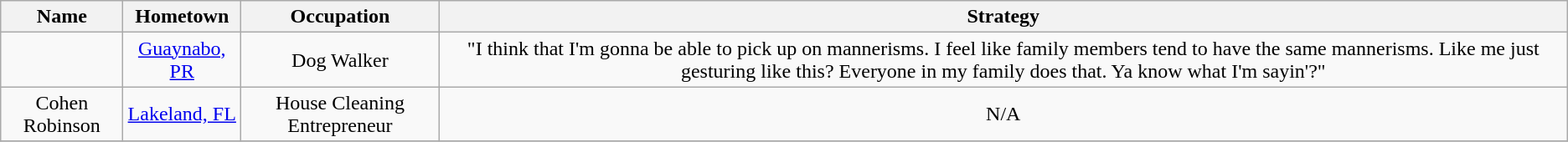<table class="wikitable" style="text-align:center;">
<tr>
<th>Name<br></th>
<th>Hometown<br></th>
<th>Occupation<br></th>
<th>Strategy<br></th>
</tr>
<tr>
<td></td>
<td><a href='#'>Guaynabo, PR</a></td>
<td>Dog Walker</td>
<td>"I think that I'm gonna be able to pick up on mannerisms. I feel like family members tend to have the same mannerisms. Like me just gesturing like this? Everyone in my family does that. Ya know what I'm sayin'?"</td>
</tr>
<tr>
<td>Cohen Robinson<br></td>
<td><a href='#'>Lakeland, FL</a></td>
<td>House Cleaning Entrepreneur</td>
<td>N/A</td>
</tr>
<tr>
</tr>
</table>
